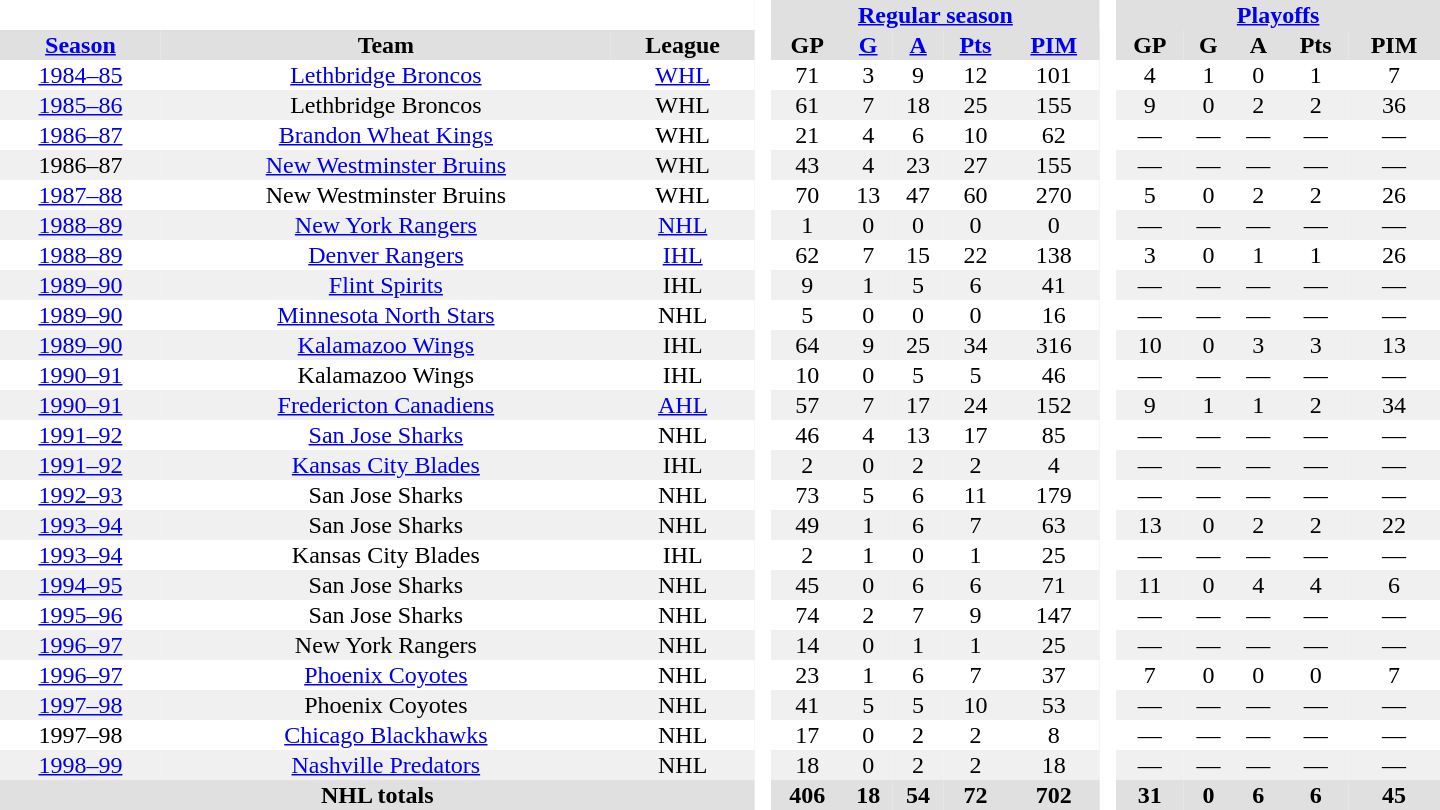<table border="0" cellpadding="1" cellspacing="0" style="text-align:center; width:60em">
<tr bgcolor="#e0e0e0">
<th colspan="3" bgcolor="#ffffff"> </th>
<th rowspan="99" bgcolor="#ffffff"> </th>
<th colspan="5"><a href='#'>Regular season</a></th>
<th rowspan="99" bgcolor="#ffffff"> </th>
<th colspan="5"><a href='#'>Playoffs</a></th>
</tr>
<tr bgcolor="#e0e0e0">
<th><a href='#'>Season</a></th>
<th>Team</th>
<th>League</th>
<th>GP</th>
<th><a href='#'>G</a></th>
<th><a href='#'>A</a></th>
<th><a href='#'>Pts</a></th>
<th><a href='#'>PIM</a></th>
<th>GP</th>
<th>G</th>
<th>A</th>
<th>Pts</th>
<th>PIM</th>
</tr>
<tr>
<td><a href='#'>1984–85</a></td>
<td><a href='#'>Lethbridge Broncos</a></td>
<td><a href='#'>WHL</a></td>
<td>71</td>
<td>3</td>
<td>9</td>
<td>12</td>
<td>101</td>
<td>4</td>
<td>1</td>
<td>0</td>
<td>1</td>
<td>7</td>
</tr>
<tr bgcolor="#f0f0f0">
<td><a href='#'>1985–86</a></td>
<td>Lethbridge Broncos</td>
<td>WHL</td>
<td>61</td>
<td>7</td>
<td>18</td>
<td>25</td>
<td>155</td>
<td>9</td>
<td>0</td>
<td>2</td>
<td>2</td>
<td>36</td>
</tr>
<tr>
<td><a href='#'>1986–87</a></td>
<td><a href='#'>Brandon Wheat Kings</a></td>
<td>WHL</td>
<td>21</td>
<td>4</td>
<td>6</td>
<td>10</td>
<td>62</td>
<td>—</td>
<td>—</td>
<td>—</td>
<td>—</td>
<td>—</td>
</tr>
<tr bgcolor="#f0f0f0">
<td>1986–87</td>
<td><a href='#'>New Westminster Bruins</a></td>
<td>WHL</td>
<td>43</td>
<td>4</td>
<td>23</td>
<td>27</td>
<td>155</td>
<td>—</td>
<td>—</td>
<td>—</td>
<td>—</td>
<td>—</td>
</tr>
<tr>
<td><a href='#'>1987–88</a></td>
<td>New Westminster Bruins</td>
<td>WHL</td>
<td>70</td>
<td>13</td>
<td>47</td>
<td>60</td>
<td>270</td>
<td>5</td>
<td>0</td>
<td>2</td>
<td>2</td>
<td>26</td>
</tr>
<tr bgcolor="#f0f0f0">
<td><a href='#'>1988–89</a></td>
<td><a href='#'>New York Rangers</a></td>
<td><a href='#'>NHL</a></td>
<td>1</td>
<td>0</td>
<td>0</td>
<td>0</td>
<td>0</td>
<td>—</td>
<td>—</td>
<td>—</td>
<td>—</td>
<td>—</td>
</tr>
<tr>
<td><a href='#'>1988–89</a></td>
<td><a href='#'>Denver Rangers</a></td>
<td><a href='#'>IHL</a></td>
<td>62</td>
<td>7</td>
<td>15</td>
<td>22</td>
<td>138</td>
<td>3</td>
<td>0</td>
<td>1</td>
<td>1</td>
<td>26</td>
</tr>
<tr bgcolor="#f0f0f0">
<td><a href='#'>1989–90</a></td>
<td><a href='#'>Flint Spirits</a></td>
<td>IHL</td>
<td>9</td>
<td>1</td>
<td>5</td>
<td>6</td>
<td>41</td>
<td>—</td>
<td>—</td>
<td>—</td>
<td>—</td>
<td>—</td>
</tr>
<tr>
<td><a href='#'>1989–90</a></td>
<td><a href='#'>Minnesota North Stars</a></td>
<td>NHL</td>
<td>5</td>
<td>0</td>
<td>0</td>
<td>0</td>
<td>16</td>
<td>—</td>
<td>—</td>
<td>—</td>
<td>—</td>
<td>—</td>
</tr>
<tr bgcolor="#f0f0f0">
<td><a href='#'>1989–90</a></td>
<td><a href='#'>Kalamazoo Wings</a></td>
<td>IHL</td>
<td>64</td>
<td>9</td>
<td>25</td>
<td>34</td>
<td>316</td>
<td>10</td>
<td>0</td>
<td>3</td>
<td>3</td>
<td>13</td>
</tr>
<tr>
<td><a href='#'>1990–91</a></td>
<td>Kalamazoo Wings</td>
<td>IHL</td>
<td>10</td>
<td>0</td>
<td>5</td>
<td>5</td>
<td>46</td>
<td>—</td>
<td>—</td>
<td>—</td>
<td>—</td>
<td>—</td>
</tr>
<tr bgcolor="#f0f0f0">
<td><a href='#'>1990–91</a></td>
<td><a href='#'>Fredericton Canadiens</a></td>
<td><a href='#'>AHL</a></td>
<td>57</td>
<td>7</td>
<td>17</td>
<td>24</td>
<td>152</td>
<td>9</td>
<td>1</td>
<td>1</td>
<td>2</td>
<td>34</td>
</tr>
<tr>
<td><a href='#'>1991–92</a></td>
<td><a href='#'>San Jose Sharks</a></td>
<td>NHL</td>
<td>46</td>
<td>4</td>
<td>13</td>
<td>17</td>
<td>85</td>
<td>—</td>
<td>—</td>
<td>—</td>
<td>—</td>
<td>—</td>
</tr>
<tr bgcolor="#f0f0f0">
<td><a href='#'>1991–92</a></td>
<td><a href='#'>Kansas City Blades</a></td>
<td>IHL</td>
<td>2</td>
<td>0</td>
<td>2</td>
<td>2</td>
<td>4</td>
<td>—</td>
<td>—</td>
<td>—</td>
<td>—</td>
<td>—</td>
</tr>
<tr>
<td><a href='#'>1992–93</a></td>
<td>San Jose Sharks</td>
<td>NHL</td>
<td>73</td>
<td>5</td>
<td>6</td>
<td>11</td>
<td>179</td>
<td>—</td>
<td>—</td>
<td>—</td>
<td>—</td>
<td>—</td>
</tr>
<tr bgcolor="#f0f0f0">
<td><a href='#'>1993–94</a></td>
<td>San Jose Sharks</td>
<td>NHL</td>
<td>49</td>
<td>1</td>
<td>6</td>
<td>7</td>
<td>63</td>
<td>13</td>
<td>0</td>
<td>2</td>
<td>2</td>
<td>22</td>
</tr>
<tr>
<td><a href='#'>1993–94</a></td>
<td>Kansas City Blades</td>
<td>IHL</td>
<td>2</td>
<td>1</td>
<td>0</td>
<td>1</td>
<td>25</td>
<td>—</td>
<td>—</td>
<td>—</td>
<td>—</td>
<td>—</td>
</tr>
<tr bgcolor="#f0f0f0">
<td><a href='#'>1994–95</a></td>
<td>San Jose Sharks</td>
<td>NHL</td>
<td>45</td>
<td>0</td>
<td>6</td>
<td>6</td>
<td>71</td>
<td>11</td>
<td>0</td>
<td>4</td>
<td>4</td>
<td>6</td>
</tr>
<tr>
<td><a href='#'>1995–96</a></td>
<td>San Jose Sharks</td>
<td>NHL</td>
<td>74</td>
<td>2</td>
<td>7</td>
<td>9</td>
<td>147</td>
<td>—</td>
<td>—</td>
<td>—</td>
<td>—</td>
<td>—</td>
</tr>
<tr bgcolor="#f0f0f0">
<td><a href='#'>1996–97</a></td>
<td>New York Rangers</td>
<td>NHL</td>
<td>14</td>
<td>0</td>
<td>1</td>
<td>1</td>
<td>25</td>
<td>—</td>
<td>—</td>
<td>—</td>
<td>—</td>
<td>—</td>
</tr>
<tr>
<td><a href='#'>1996–97</a></td>
<td><a href='#'>Phoenix Coyotes</a></td>
<td>NHL</td>
<td>23</td>
<td>1</td>
<td>6</td>
<td>7</td>
<td>37</td>
<td>7</td>
<td>0</td>
<td>0</td>
<td>0</td>
<td>7</td>
</tr>
<tr bgcolor="#f0f0f0">
<td><a href='#'>1997–98</a></td>
<td>Phoenix Coyotes</td>
<td>NHL</td>
<td>41</td>
<td>5</td>
<td>5</td>
<td>10</td>
<td>53</td>
<td>—</td>
<td>—</td>
<td>—</td>
<td>—</td>
<td>—</td>
</tr>
<tr>
<td>1997–98</td>
<td><a href='#'>Chicago Blackhawks</a></td>
<td>NHL</td>
<td>17</td>
<td>0</td>
<td>2</td>
<td>2</td>
<td>8</td>
<td>—</td>
<td>—</td>
<td>—</td>
<td>—</td>
<td>—</td>
</tr>
<tr bgcolor="#f0f0f0">
<td><a href='#'>1998–99</a></td>
<td><a href='#'>Nashville Predators</a></td>
<td>NHL</td>
<td>18</td>
<td>0</td>
<td>2</td>
<td>2</td>
<td>18</td>
<td>—</td>
<td>—</td>
<td>—</td>
<td>—</td>
<td>—</td>
</tr>
<tr>
</tr>
<tr bgcolor="#e0e0e0">
<th colspan="3">NHL totals</th>
<th>406</th>
<th>18</th>
<th>54</th>
<th>72</th>
<th>702</th>
<th>31</th>
<th>0</th>
<th>6</th>
<th>6</th>
<th>45</th>
</tr>
</table>
